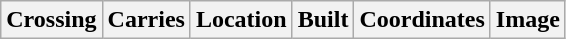<table class=wikitable>
<tr>
<th>Crossing</th>
<th>Carries</th>
<th>Location</th>
<th>Built</th>
<th>Coordinates</th>
<th>Image<br>
























</th>
</tr>
</table>
